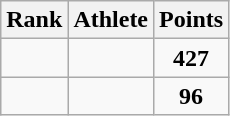<table class=wikitable style="text-align:center;">
<tr>
<th>Rank</th>
<th>Athlete</th>
<th>Points</th>
</tr>
<tr>
<td></td>
<td align=left></td>
<td><strong>427</strong></td>
</tr>
<tr>
<td></td>
<td align=left></td>
<td><strong>96</strong></td>
</tr>
</table>
